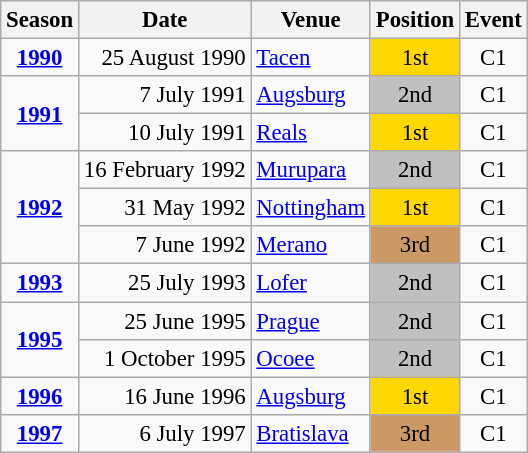<table class="wikitable" style="text-align:center; font-size:95%;">
<tr>
<th>Season</th>
<th>Date</th>
<th>Venue</th>
<th>Position</th>
<th>Event</th>
</tr>
<tr>
<td><strong><a href='#'>1990</a></strong></td>
<td align=right>25 August 1990</td>
<td align=left><a href='#'>Tacen</a></td>
<td bgcolor=gold>1st</td>
<td>C1</td>
</tr>
<tr>
<td rowspan=2><strong><a href='#'>1991</a></strong></td>
<td align=right>7 July 1991</td>
<td align=left><a href='#'>Augsburg</a></td>
<td bgcolor=silver>2nd</td>
<td>C1</td>
</tr>
<tr>
<td align=right>10 July 1991</td>
<td align=left><a href='#'>Reals</a></td>
<td bgcolor=gold>1st</td>
<td>C1</td>
</tr>
<tr>
<td rowspan=3><strong><a href='#'>1992</a></strong></td>
<td align=right>16 February 1992</td>
<td align=left><a href='#'>Murupara</a></td>
<td bgcolor=silver>2nd</td>
<td>C1</td>
</tr>
<tr>
<td align=right>31 May 1992</td>
<td align=left><a href='#'>Nottingham</a></td>
<td bgcolor=gold>1st</td>
<td>C1</td>
</tr>
<tr>
<td align=right>7 June 1992</td>
<td align=left><a href='#'>Merano</a></td>
<td bgcolor=cc9966>3rd</td>
<td>C1</td>
</tr>
<tr>
<td><strong><a href='#'>1993</a></strong></td>
<td align=right>25 July 1993</td>
<td align=left><a href='#'>Lofer</a></td>
<td bgcolor=silver>2nd</td>
<td>C1</td>
</tr>
<tr>
<td rowspan=2><strong><a href='#'>1995</a></strong></td>
<td align=right>25 June 1995</td>
<td align=left><a href='#'>Prague</a></td>
<td bgcolor=silver>2nd</td>
<td>C1</td>
</tr>
<tr>
<td align=right>1 October 1995</td>
<td align=left><a href='#'>Ocoee</a></td>
<td bgcolor=silver>2nd</td>
<td>C1</td>
</tr>
<tr>
<td><strong><a href='#'>1996</a></strong></td>
<td align=right>16 June 1996</td>
<td align=left><a href='#'>Augsburg</a></td>
<td bgcolor=gold>1st</td>
<td>C1</td>
</tr>
<tr>
<td><strong><a href='#'>1997</a></strong></td>
<td align=right>6 July 1997</td>
<td align=left><a href='#'>Bratislava</a></td>
<td bgcolor=cc9966>3rd</td>
<td>C1</td>
</tr>
</table>
